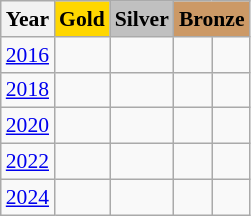<table class=wikitable style="font-size:90%;">
<tr>
<th>Year</th>
<th style="background-color: gold">Gold</th>
<th style="background-color: silver">Silver</th>
<th style="background-color: #cc9966" colspan="2">Bronze</th>
</tr>
<tr>
<td><a href='#'>2016</a></td>
<td></td>
<td></td>
<td></td>
<td></td>
</tr>
<tr>
<td><a href='#'>2018</a></td>
<td></td>
<td></td>
<td></td>
<td></td>
</tr>
<tr>
<td><a href='#'>2020</a></td>
<td></td>
<td></td>
<td></td>
<td></td>
</tr>
<tr>
<td><a href='#'>2022</a></td>
<td></td>
<td></td>
<td></td>
<td></td>
</tr>
<tr>
<td><a href='#'>2024</a></td>
<td></td>
<td></td>
<td></td>
<td></td>
</tr>
</table>
